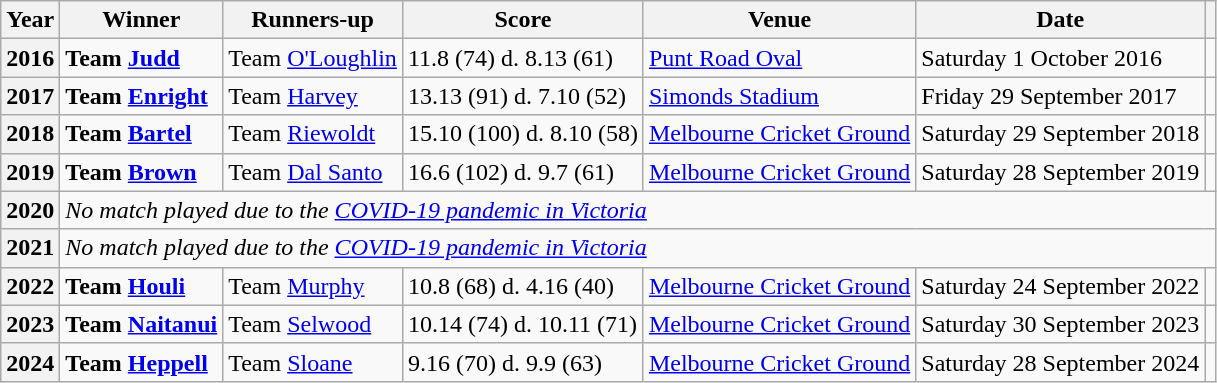<table class="wikitable sortable" style="text-align:left">
<tr>
<th align="center">Year</th>
<th>Winner</th>
<th>Runners-up</th>
<th>Score</th>
<th>Venue</th>
<th>Date</th>
<th align="center"></th>
</tr>
<tr>
<th align="center">2016</th>
<td><strong>Team <a href='#'>Judd</a></strong></td>
<td>Team <a href='#'>O'Loughlin</a></td>
<td>11.8 (74) d. 8.13 (61)</td>
<td><a href='#'>Punt Road Oval</a></td>
<td>Saturday 1 October 2016</td>
<td></td>
</tr>
<tr>
<th align="center">2017</th>
<td><strong>Team <a href='#'>Enright</a></strong></td>
<td>Team <a href='#'>Harvey</a></td>
<td>13.13 (91) d. 7.10 (52)</td>
<td><a href='#'>Simonds Stadium</a></td>
<td>Friday 29 September 2017</td>
<td></td>
</tr>
<tr>
<th align="center">2018</th>
<td><strong>Team <a href='#'>Bartel</a></strong></td>
<td>Team <a href='#'>Riewoldt</a></td>
<td>15.10 (100) d. 8.10 (58)</td>
<td><a href='#'>Melbourne Cricket Ground</a></td>
<td>Saturday 29 September 2018</td>
<td></td>
</tr>
<tr>
<th align="center">2019</th>
<td><strong>Team <a href='#'>Brown</a></strong></td>
<td>Team <a href='#'>Dal Santo</a></td>
<td>16.6 (102) d. 9.7 (61)</td>
<td><a href='#'>Melbourne Cricket Ground</a></td>
<td>Saturday 28 September 2019</td>
<td></td>
</tr>
<tr>
<th align="center">2020</th>
<td colspan="6"><em>No match played due to the <a href='#'>COVID-19 pandemic in Victoria</a></em></td>
</tr>
<tr>
<th align="center">2021</th>
<td colspan="6"><em>No match played due to the <a href='#'>COVID-19 pandemic in Victoria</a></em></td>
</tr>
<tr>
<th align="center">2022</th>
<td><strong>Team <a href='#'>Houli</a></strong></td>
<td>Team <a href='#'>Murphy</a></td>
<td>10.8 (68) d. 4.16 (40)</td>
<td><a href='#'>Melbourne Cricket Ground</a></td>
<td>Saturday 24 September 2022</td>
<td></td>
</tr>
<tr>
<th align="center">2023</th>
<td><strong>Team <a href='#'>Naitanui</a></strong></td>
<td>Team <a href='#'>Selwood</a></td>
<td>10.14 (74) d. 10.11 (71)</td>
<td><a href='#'>Melbourne Cricket Ground</a></td>
<td>Saturday 30 September 2023</td>
<td></td>
</tr>
<tr>
<th align="center">2024</th>
<td><strong>Team <a href='#'>Heppell</a></strong></td>
<td>Team <a href='#'>Sloane</a></td>
<td>9.16 (70) d. 9.9 (63)</td>
<td><a href='#'>Melbourne Cricket Ground</a></td>
<td>Saturday 28 September 2024</td>
<td></td>
</tr>
</table>
